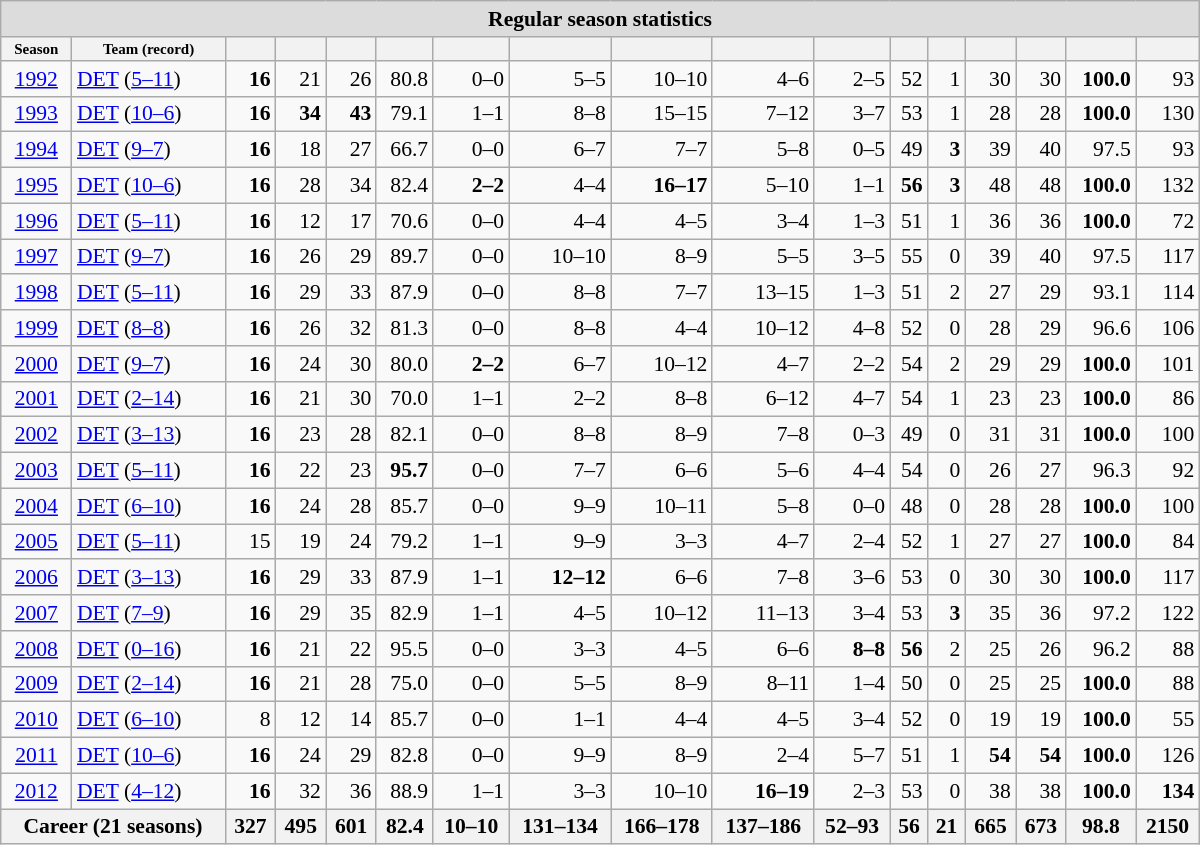<table class="wikitable collapsible collapsed" style="margin: auto; text-align:right; font-size:90%; width:800px;">
<tr>
<th style="background-color:#dcdcdc;" colspan="17">Regular season statistics</th>
</tr>
<tr style="font-size:x-small;">
<th>Season</th>
<th>Team (record)</th>
<th></th>
<th></th>
<th></th>
<th></th>
<th></th>
<th></th>
<th></th>
<th></th>
<th></th>
<th></th>
<th></th>
<th></th>
<th></th>
<th></th>
<th></th>
</tr>
<tr>
<td style="text-align:center;"><a href='#'>1992</a></td>
<td style="text-align:left;" nowrap="nowrap"><a href='#'>DET</a> (<a href='#'>5–11</a>)</td>
<td><strong>16</strong></td>
<td>21</td>
<td>26</td>
<td>80.8</td>
<td>0–0</td>
<td>5–5</td>
<td>10–10</td>
<td>4–6</td>
<td>2–5</td>
<td>52</td>
<td>1</td>
<td>30</td>
<td>30</td>
<td><strong>100.0</strong></td>
<td>93</td>
</tr>
<tr>
<td style="text-align:center;"><a href='#'>1993</a></td>
<td style="text-align:left;" nowrap="nowrap"><a href='#'>DET</a> (<a href='#'>10–6</a>)</td>
<td><strong>16</strong></td>
<td><strong>34</strong></td>
<td><strong>43</strong></td>
<td>79.1</td>
<td>1–1</td>
<td>8–8</td>
<td>15–15</td>
<td>7–12</td>
<td>3–7</td>
<td>53</td>
<td>1</td>
<td>28</td>
<td>28</td>
<td><strong>100.0</strong></td>
<td>130</td>
</tr>
<tr>
<td style="text-align:center;"><a href='#'>1994</a></td>
<td style="text-align:left;" nowrap="nowrap"><a href='#'>DET</a> (<a href='#'>9–7</a>)</td>
<td><strong>16</strong></td>
<td>18</td>
<td>27</td>
<td>66.7</td>
<td>0–0</td>
<td>6–7</td>
<td>7–7</td>
<td>5–8</td>
<td>0–5</td>
<td>49</td>
<td><strong>3</strong></td>
<td>39</td>
<td>40</td>
<td>97.5</td>
<td>93</td>
</tr>
<tr>
<td style="text-align:center;"><a href='#'>1995</a></td>
<td style="text-align:left;" nowrap="nowrap"><a href='#'>DET</a> (<a href='#'>10–6</a>)</td>
<td><strong>16</strong></td>
<td>28</td>
<td>34</td>
<td>82.4</td>
<td><strong>2–2</strong></td>
<td>4–4</td>
<td><strong>16–17</strong></td>
<td>5–10</td>
<td>1–1</td>
<td><strong>56</strong></td>
<td><strong>3</strong></td>
<td>48</td>
<td>48</td>
<td><strong>100.0</strong></td>
<td>132</td>
</tr>
<tr>
<td style="text-align:center;"><a href='#'>1996</a></td>
<td style="text-align:left;" nowrap="nowrap"><a href='#'>DET</a> (<a href='#'>5–11</a>)</td>
<td><strong>16</strong></td>
<td>12</td>
<td>17</td>
<td>70.6</td>
<td>0–0</td>
<td>4–4</td>
<td>4–5</td>
<td>3–4</td>
<td>1–3</td>
<td>51</td>
<td>1</td>
<td>36</td>
<td>36</td>
<td><strong>100.0</strong></td>
<td>72</td>
</tr>
<tr>
<td style="text-align:center;"><a href='#'>1997</a></td>
<td style="text-align:left;" nowrap="nowrap"><a href='#'>DET</a> (<a href='#'>9–7</a>)</td>
<td><strong>16</strong></td>
<td>26</td>
<td>29</td>
<td>89.7</td>
<td>0–0</td>
<td>10–10</td>
<td>8–9</td>
<td>5–5</td>
<td>3–5</td>
<td>55</td>
<td>0</td>
<td>39</td>
<td>40</td>
<td>97.5</td>
<td>117</td>
</tr>
<tr>
<td style="text-align:center;"><a href='#'>1998</a></td>
<td style="text-align:left;" nowrap="nowrap"><a href='#'>DET</a> (<a href='#'>5–11</a>)</td>
<td><strong>16</strong></td>
<td>29</td>
<td>33</td>
<td>87.9</td>
<td>0–0</td>
<td>8–8</td>
<td>7–7</td>
<td>13–15</td>
<td>1–3</td>
<td>51</td>
<td>2</td>
<td>27</td>
<td>29</td>
<td>93.1</td>
<td>114</td>
</tr>
<tr>
<td style="text-align:center;"><a href='#'>1999</a></td>
<td style="text-align:left;" nowrap="nowrap"><a href='#'>DET</a> (<a href='#'>8–8</a>)</td>
<td><strong>16</strong></td>
<td>26</td>
<td>32</td>
<td>81.3</td>
<td>0–0</td>
<td>8–8</td>
<td>4–4</td>
<td>10–12</td>
<td>4–8</td>
<td>52</td>
<td>0</td>
<td>28</td>
<td>29</td>
<td>96.6</td>
<td>106</td>
</tr>
<tr>
<td style="text-align:center;"><a href='#'>2000</a></td>
<td style="text-align:left;" nowrap="nowrap"><a href='#'>DET</a> (<a href='#'>9–7</a>)</td>
<td><strong>16</strong></td>
<td>24</td>
<td>30</td>
<td>80.0</td>
<td><strong>2–2</strong></td>
<td>6–7</td>
<td>10–12</td>
<td>4–7</td>
<td>2–2</td>
<td>54</td>
<td>2</td>
<td>29</td>
<td>29</td>
<td><strong>100.0</strong></td>
<td>101</td>
</tr>
<tr>
<td style="text-align:center;"><a href='#'>2001</a></td>
<td style="text-align:left;" nowrap="nowrap"><a href='#'>DET</a> (<a href='#'>2–14</a>)</td>
<td><strong>16</strong></td>
<td>21</td>
<td>30</td>
<td>70.0</td>
<td>1–1</td>
<td>2–2</td>
<td>8–8</td>
<td>6–12</td>
<td>4–7</td>
<td>54</td>
<td>1</td>
<td>23</td>
<td>23</td>
<td><strong>100.0</strong></td>
<td>86</td>
</tr>
<tr>
<td style="text-align:center;"><a href='#'>2002</a></td>
<td style="text-align:left;" nowrap="nowrap"><a href='#'>DET</a> (<a href='#'>3–13</a>)</td>
<td><strong>16</strong></td>
<td>23</td>
<td>28</td>
<td>82.1</td>
<td>0–0</td>
<td>8–8</td>
<td>8–9</td>
<td>7–8</td>
<td>0–3</td>
<td>49</td>
<td>0</td>
<td>31</td>
<td>31</td>
<td><strong>100.0</strong></td>
<td>100</td>
</tr>
<tr>
<td style="text-align:center;"><a href='#'>2003</a></td>
<td style="text-align:left;" nowrap="nowrap"><a href='#'>DET</a> (<a href='#'>5–11</a>)</td>
<td><strong>16</strong></td>
<td>22</td>
<td>23</td>
<td><strong>95.7</strong></td>
<td>0–0</td>
<td>7–7</td>
<td>6–6</td>
<td>5–6</td>
<td>4–4</td>
<td>54</td>
<td>0</td>
<td>26</td>
<td>27</td>
<td>96.3</td>
<td>92</td>
</tr>
<tr>
<td style="text-align:center;"><a href='#'>2004</a></td>
<td style="text-align:left;" nowrap="nowrap"><a href='#'>DET</a> (<a href='#'>6–10</a>)</td>
<td><strong>16</strong></td>
<td>24</td>
<td>28</td>
<td>85.7</td>
<td>0–0</td>
<td>9–9</td>
<td>10–11</td>
<td>5–8</td>
<td>0–0</td>
<td>48</td>
<td>0</td>
<td>28</td>
<td>28</td>
<td><strong>100.0</strong></td>
<td>100</td>
</tr>
<tr>
<td style="text-align:center;"><a href='#'>2005</a></td>
<td style="text-align:left;" nowrap="nowrap"><a href='#'>DET</a> (<a href='#'>5–11</a>)</td>
<td>15</td>
<td>19</td>
<td>24</td>
<td>79.2</td>
<td>1–1</td>
<td>9–9</td>
<td>3–3</td>
<td>4–7</td>
<td>2–4</td>
<td>52</td>
<td>1</td>
<td>27</td>
<td>27</td>
<td><strong>100.0</strong></td>
<td>84</td>
</tr>
<tr>
<td style="text-align:center;"><a href='#'>2006</a></td>
<td style="text-align:left;" nowrap="nowrap"><a href='#'>DET</a> (<a href='#'>3–13</a>)</td>
<td><strong>16</strong></td>
<td>29</td>
<td>33</td>
<td>87.9</td>
<td>1–1</td>
<td><strong>12–12</strong></td>
<td>6–6</td>
<td>7–8</td>
<td>3–6</td>
<td>53</td>
<td>0</td>
<td>30</td>
<td>30</td>
<td><strong>100.0</strong></td>
<td>117</td>
</tr>
<tr>
<td style="text-align:center;"><a href='#'>2007</a></td>
<td style="text-align:left;" nowrap="nowrap"><a href='#'>DET</a> (<a href='#'>7–9</a>)</td>
<td><strong>16</strong></td>
<td>29</td>
<td>35</td>
<td>82.9</td>
<td>1–1</td>
<td>4–5</td>
<td>10–12</td>
<td>11–13</td>
<td>3–4</td>
<td>53</td>
<td><strong>3</strong></td>
<td>35</td>
<td>36</td>
<td>97.2</td>
<td>122</td>
</tr>
<tr>
<td style="text-align:center;"><a href='#'>2008</a></td>
<td style="text-align:left;" nowrap="nowrap"><a href='#'>DET</a> (<a href='#'>0–16</a>)</td>
<td><strong>16</strong></td>
<td>21</td>
<td>22</td>
<td>95.5</td>
<td>0–0</td>
<td>3–3</td>
<td>4–5</td>
<td>6–6</td>
<td><strong>8–8</strong></td>
<td><strong>56</strong></td>
<td>2</td>
<td>25</td>
<td>26</td>
<td>96.2</td>
<td>88</td>
</tr>
<tr>
<td style="text-align:center;"><a href='#'>2009</a></td>
<td style="text-align:left;" nowrap="nowrap"><a href='#'>DET</a> (<a href='#'>2–14</a>)</td>
<td><strong>16</strong></td>
<td>21</td>
<td>28</td>
<td>75.0</td>
<td>0–0</td>
<td>5–5</td>
<td>8–9</td>
<td>8–11</td>
<td>1–4</td>
<td>50</td>
<td>0</td>
<td>25</td>
<td>25</td>
<td><strong>100.0</strong></td>
<td>88</td>
</tr>
<tr>
<td style="text-align:center;"><a href='#'>2010</a></td>
<td style="text-align:left;" nowrap="nowrap"><a href='#'>DET</a> (<a href='#'>6–10</a>)</td>
<td>8</td>
<td>12</td>
<td>14</td>
<td>85.7</td>
<td>0–0</td>
<td>1–1</td>
<td>4–4</td>
<td>4–5</td>
<td>3–4</td>
<td>52</td>
<td>0</td>
<td>19</td>
<td>19</td>
<td><strong>100.0</strong></td>
<td>55</td>
</tr>
<tr>
<td style="text-align:center;"><a href='#'>2011</a></td>
<td style="text-align:left;" nowrap="nowrap"><a href='#'>DET</a> (<a href='#'>10–6</a>)</td>
<td><strong>16</strong></td>
<td>24</td>
<td>29</td>
<td>82.8</td>
<td>0–0</td>
<td>9–9</td>
<td>8–9</td>
<td>2–4</td>
<td>5–7</td>
<td>51</td>
<td>1</td>
<td><strong>54</strong></td>
<td><strong>54</strong></td>
<td><strong>100.0</strong></td>
<td>126</td>
</tr>
<tr>
<td style="text-align:center;"><a href='#'>2012</a></td>
<td style="text-align:left;" nowrap="nowrap"><a href='#'>DET</a> (<a href='#'>4–12</a>)</td>
<td><strong>16</strong></td>
<td>32</td>
<td>36</td>
<td>88.9</td>
<td>1–1</td>
<td>3–3</td>
<td>10–10</td>
<td><strong>16–19</strong></td>
<td>2–3</td>
<td>53</td>
<td>0</td>
<td>38</td>
<td>38</td>
<td><strong>100.0</strong></td>
<td><strong>134</strong></td>
</tr>
<tr>
<th colspan="2">Career (21 seasons)</th>
<th>327</th>
<th>495</th>
<th>601</th>
<th>82.4</th>
<th>10–10</th>
<th>131–134</th>
<th>166–178</th>
<th>137–186</th>
<th>52–93</th>
<th>56</th>
<th>21</th>
<th>665</th>
<th>673</th>
<th>98.8</th>
<th>2150</th>
</tr>
</table>
